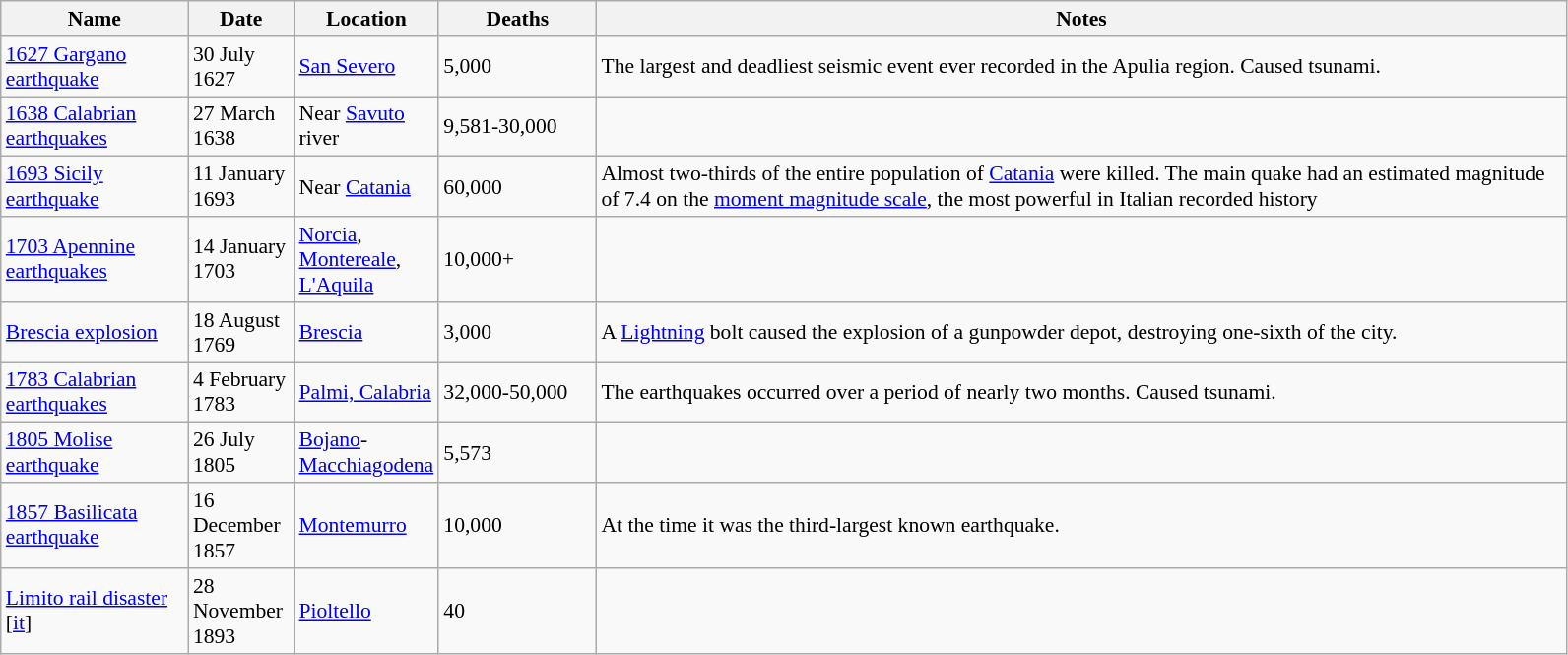<table class="sortable wikitable" style="font-size:90%;">
<tr>
<th style="width:120px;">Name</th>
<th style="width:65px;">Date</th>
<th style="width:70px;">Location</th>
<th style="width:100px;">Deaths</th>
<th class="unsortable" style="width:650px;">Notes</th>
</tr>
<tr>
<td><a href='#'>1627 Gargano earthquake</a></td>
<td>30 July 1627</td>
<td><a href='#'>San Severo</a></td>
<td>5,000</td>
<td>The largest and deadliest seismic event ever recorded in the Apulia region. Caused tsunami.</td>
</tr>
<tr>
<td><a href='#'>1638 Calabrian earthquakes</a></td>
<td>27 March 1638</td>
<td>Near <a href='#'>Savuto</a> river</td>
<td>9,581-30,000</td>
<td></td>
</tr>
<tr>
<td><a href='#'>1693 Sicily earthquake</a></td>
<td>11 January 1693</td>
<td>Near <a href='#'>Catania</a></td>
<td>60,000</td>
<td>Almost two-thirds of the entire population of <a href='#'>Catania</a> were killed. The main quake had an estimated magnitude of 7.4 on the <a href='#'>moment magnitude scale</a>, the most powerful in Italian recorded history</td>
</tr>
<tr>
<td><a href='#'>1703 Apennine earthquakes</a></td>
<td>14 January 1703</td>
<td><a href='#'>Norcia</a>, <a href='#'>Montereale</a>, <a href='#'>L'Aquila</a></td>
<td>10,000+</td>
<td></td>
</tr>
<tr>
<td><a href='#'>Brescia explosion</a></td>
<td>18 August 1769</td>
<td><a href='#'>Brescia</a></td>
<td>3,000</td>
<td>A <a href='#'>Lightning</a> bolt caused the explosion of a gunpowder depot, destroying one-sixth of the city.</td>
</tr>
<tr>
<td><a href='#'>1783 Calabrian earthquakes</a></td>
<td>4 February 1783</td>
<td><a href='#'>Palmi, Calabria</a></td>
<td>32,000-50,000</td>
<td>The earthquakes occurred over a period of nearly two months. Caused tsunami.</td>
</tr>
<tr>
<td><a href='#'>1805 Molise earthquake</a></td>
<td>26 July 1805</td>
<td><a href='#'>Bojano</a>-<a href='#'>Macchiagodena</a></td>
<td>5,573</td>
<td></td>
</tr>
<tr>
<td><a href='#'>1857 Basilicata earthquake</a></td>
<td>16 December 1857</td>
<td><a href='#'>Montemurro</a></td>
<td>10,000</td>
<td>At the time it was the third-largest known earthquake.</td>
</tr>
<tr>
<td><a href='#'>Limito rail disaster</a> [<a href='#'>it</a>]</td>
<td>28 November 1893</td>
<td><a href='#'>Pioltello</a></td>
<td>40</td>
<td></td>
</tr>
</table>
